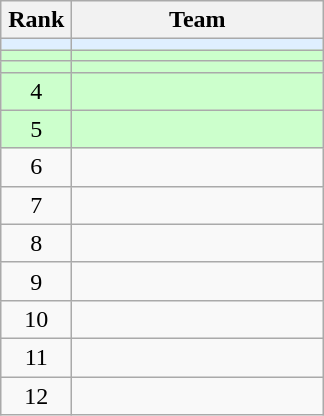<table class="wikitable" style="text-align:center;">
<tr>
<th width=40>Rank</th>
<th width=160>Team</th>
</tr>
<tr bgcolor=#dfefff>
<td></td>
<td style="text-align:left;"></td>
</tr>
<tr bgcolor=#ccffcc>
<td></td>
<td style="text-align:left;"></td>
</tr>
<tr bgcolor=#ccffcc>
<td></td>
<td style="text-align:left;"></td>
</tr>
<tr bgcolor=#ccffcc>
<td>4</td>
<td style="text-align:left;"></td>
</tr>
<tr bgcolor=#ccffcc>
<td>5</td>
<td style="text-align:left;"></td>
</tr>
<tr>
<td>6</td>
<td style="text-align:left;"></td>
</tr>
<tr>
<td>7</td>
<td style="text-align:left;"></td>
</tr>
<tr>
<td>8</td>
<td style="text-align:left;"></td>
</tr>
<tr>
<td>9</td>
<td style="text-align:left;"></td>
</tr>
<tr>
<td>10</td>
<td style="text-align:left;"></td>
</tr>
<tr>
<td>11</td>
<td style="text-align:left;"></td>
</tr>
<tr>
<td>12</td>
<td style="text-align:left;"></td>
</tr>
</table>
